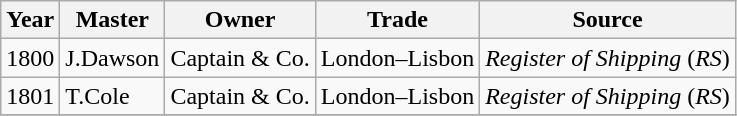<table class=" wikitable">
<tr>
<th>Year</th>
<th>Master</th>
<th>Owner</th>
<th>Trade</th>
<th>Source</th>
</tr>
<tr>
<td>1800</td>
<td>J.Dawson</td>
<td>Captain & Co.</td>
<td>London–Lisbon</td>
<td><em>Register of Shipping</em> (<em>RS</em>)</td>
</tr>
<tr>
<td>1801</td>
<td>T.Cole</td>
<td>Captain & Co.</td>
<td>London–Lisbon</td>
<td><em>Register of Shipping</em> (<em>RS</em>)</td>
</tr>
<tr>
</tr>
</table>
